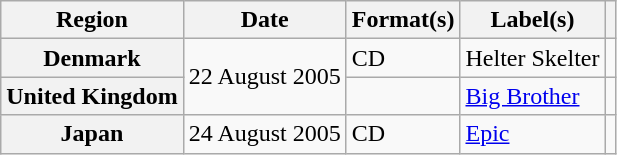<table class="wikitable plainrowheaders">
<tr>
<th scope="col">Region</th>
<th scope="col">Date</th>
<th scope="col">Format(s)</th>
<th scope="col">Label(s)</th>
<th scope="col"></th>
</tr>
<tr>
<th scope="row">Denmark</th>
<td rowspan="2">22 August 2005</td>
<td>CD</td>
<td>Helter Skelter</td>
<td></td>
</tr>
<tr>
<th scope="row">United Kingdom</th>
<td></td>
<td><a href='#'>Big Brother</a></td>
<td></td>
</tr>
<tr>
<th scope="row">Japan</th>
<td>24 August 2005</td>
<td>CD</td>
<td><a href='#'>Epic</a></td>
<td></td>
</tr>
</table>
